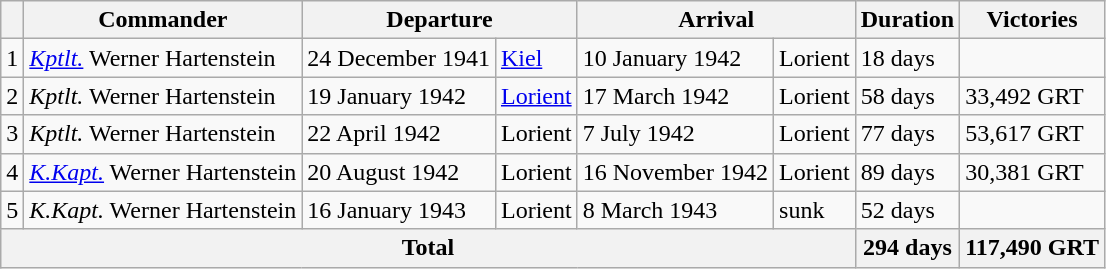<table class="wikitable">
<tr>
<th></th>
<th>Commander</th>
<th colspan=2>Departure</th>
<th colspan=2>Arrival</th>
<th>Duration</th>
<th>Victories</th>
</tr>
<tr>
<td>1</td>
<td><em><a href='#'>Kptlt.</a></em> Werner Hartenstein</td>
<td>24 December 1941</td>
<td><a href='#'>Kiel</a></td>
<td>10 January 1942</td>
<td>Lorient</td>
<td>18 days</td>
<td></td>
</tr>
<tr>
<td>2</td>
<td><em>Kptlt.</em> Werner Hartenstein</td>
<td>19 January 1942</td>
<td><a href='#'>Lorient</a></td>
<td>17 March 1942</td>
<td>Lorient</td>
<td>58 days</td>
<td>33,492 GRT</td>
</tr>
<tr>
<td>3</td>
<td><em>Kptlt.</em> Werner Hartenstein</td>
<td>22 April 1942</td>
<td>Lorient</td>
<td>7 July 1942</td>
<td>Lorient</td>
<td>77 days</td>
<td>53,617 GRT</td>
</tr>
<tr>
<td>4</td>
<td><em><a href='#'>K.Kapt.</a></em> Werner Hartenstein</td>
<td>20 August 1942</td>
<td>Lorient</td>
<td>16 November 1942</td>
<td>Lorient</td>
<td>89 days</td>
<td>30,381 GRT</td>
</tr>
<tr>
<td>5</td>
<td><em>K.Kapt.</em> Werner Hartenstein</td>
<td>16 January 1943</td>
<td>Lorient</td>
<td>8 March 1943</td>
<td>sunk</td>
<td>52 days</td>
<td></td>
</tr>
<tr>
<th colspan=6>Total</th>
<th>294 days</th>
<th>117,490 GRT</th>
</tr>
</table>
